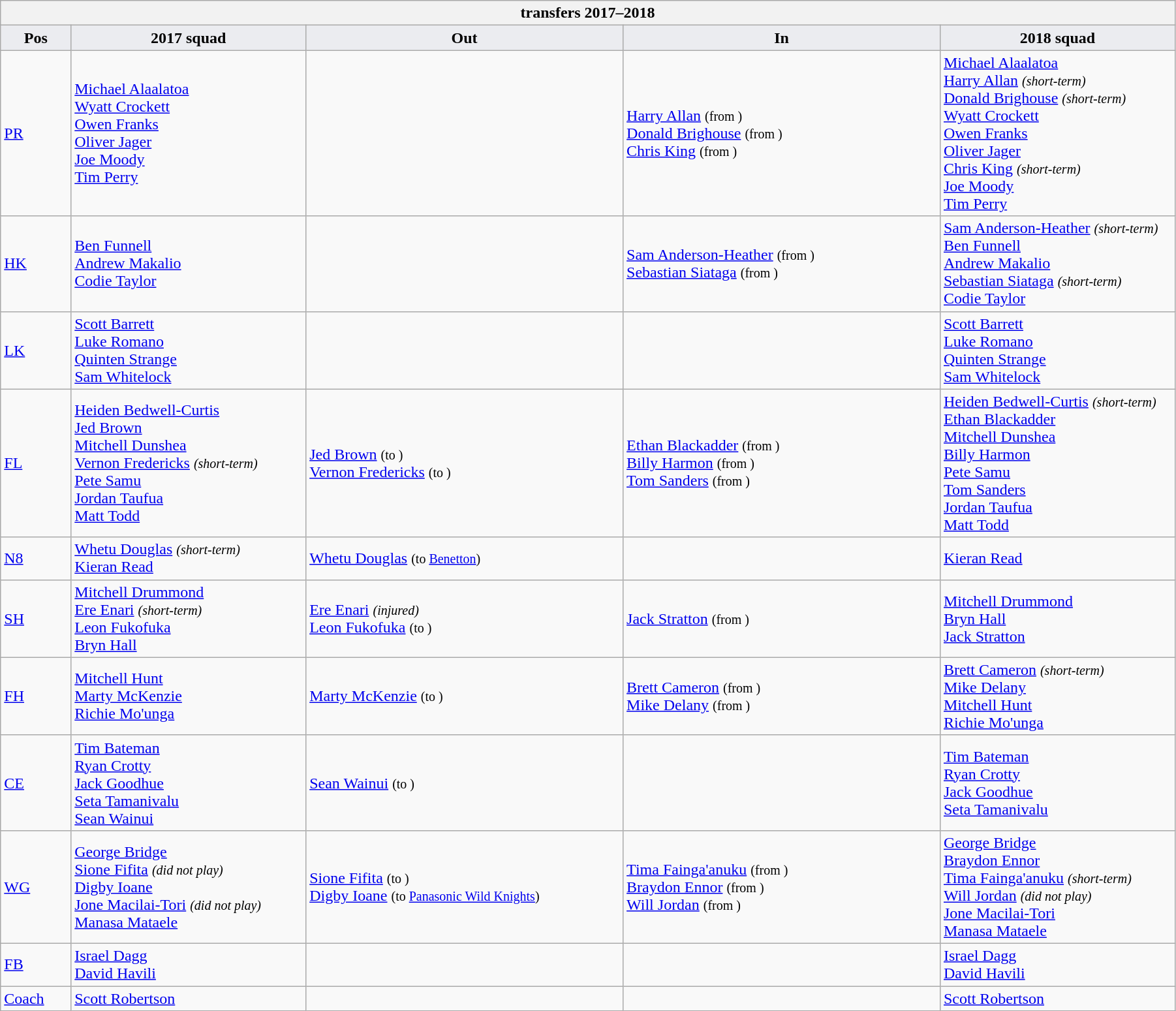<table class="wikitable" style="text-align: left; width:95%">
<tr>
<th colspan="100%"> transfers 2017–2018</th>
</tr>
<tr>
<th style="background:#ebecf0; width:6%;">Pos</th>
<th style="background:#ebecf0; width:20%;">2017 squad</th>
<th style="background:#ebecf0; width:27%;">Out</th>
<th style="background:#ebecf0; width:27%;">In</th>
<th style="background:#ebecf0; width:20%;">2018 squad</th>
</tr>
<tr>
<td><a href='#'>PR</a></td>
<td> <a href='#'>Michael Alaalatoa</a> <br> <a href='#'>Wyatt Crockett</a> <br> <a href='#'>Owen Franks</a> <br> <a href='#'>Oliver Jager</a> <br> <a href='#'>Joe Moody</a> <br> <a href='#'>Tim Perry</a></td>
<td></td>
<td>  <a href='#'>Harry Allan</a> <small>(from )</small> <br>  <a href='#'>Donald Brighouse</a> <small>(from )</small> <br>  <a href='#'>Chris King</a> <small>(from )</small></td>
<td> <a href='#'>Michael Alaalatoa</a> <br> <a href='#'>Harry Allan</a> <small><em>(short-term)</em></small> <br> <a href='#'>Donald Brighouse</a> <small><em>(short-term)</em></small> <br> <a href='#'>Wyatt Crockett</a> <br> <a href='#'>Owen Franks</a> <br> <a href='#'>Oliver Jager</a> <br> <a href='#'>Chris King</a> <small><em>(short-term)</em></small> <br> <a href='#'>Joe Moody</a> <br> <a href='#'>Tim Perry</a></td>
</tr>
<tr>
<td><a href='#'>HK</a></td>
<td> <a href='#'>Ben Funnell</a> <br> <a href='#'>Andrew Makalio</a> <br> <a href='#'>Codie Taylor</a></td>
<td></td>
<td>  <a href='#'>Sam Anderson-Heather</a> <small>(from )</small> <br>  <a href='#'>Sebastian Siataga</a> <small>(from )</small></td>
<td> <a href='#'>Sam Anderson-Heather</a> <small><em>(short-term)</em></small> <br> <a href='#'>Ben Funnell</a> <br> <a href='#'>Andrew Makalio</a> <br> <a href='#'>Sebastian Siataga</a> <small><em>(short-term)</em></small> <br> <a href='#'>Codie Taylor</a></td>
</tr>
<tr>
<td><a href='#'>LK</a></td>
<td> <a href='#'>Scott Barrett</a> <br> <a href='#'>Luke Romano</a> <br> <a href='#'>Quinten Strange</a> <br> <a href='#'>Sam Whitelock</a></td>
<td></td>
<td></td>
<td> <a href='#'>Scott Barrett</a> <br> <a href='#'>Luke Romano</a> <br> <a href='#'>Quinten Strange</a> <br> <a href='#'>Sam Whitelock</a></td>
</tr>
<tr>
<td><a href='#'>FL</a></td>
<td> <a href='#'>Heiden Bedwell-Curtis</a> <br> <a href='#'>Jed Brown</a> <br> <a href='#'>Mitchell Dunshea</a> <br> <a href='#'>Vernon Fredericks</a> <small><em>(short-term)</em></small> <br> <a href='#'>Pete Samu</a> <br> <a href='#'>Jordan Taufua</a> <br> <a href='#'>Matt Todd</a></td>
<td>  <a href='#'>Jed Brown</a> <small>(to )</small> <br>  <a href='#'>Vernon Fredericks</a> <small>(to )</small></td>
<td>  <a href='#'>Ethan Blackadder</a> <small>(from )</small> <br>  <a href='#'>Billy Harmon</a> <small>(from )</small> <br>  <a href='#'>Tom Sanders</a> <small>(from )</small></td>
<td> <a href='#'>Heiden Bedwell-Curtis</a> <small><em>(short-term)</em></small> <br> <a href='#'>Ethan Blackadder</a> <br> <a href='#'>Mitchell Dunshea</a> <br> <a href='#'>Billy Harmon</a> <br> <a href='#'>Pete Samu</a> <br> <a href='#'>Tom Sanders</a> <br> <a href='#'>Jordan Taufua</a> <br> <a href='#'>Matt Todd</a></td>
</tr>
<tr>
<td><a href='#'>N8</a></td>
<td> <a href='#'>Whetu Douglas</a> <small><em>(short-term)</em></small> <br> <a href='#'>Kieran Read</a></td>
<td>  <a href='#'>Whetu Douglas</a> <small>(to  <a href='#'>Benetton</a>)</small></td>
<td></td>
<td> <a href='#'>Kieran Read</a></td>
</tr>
<tr>
<td><a href='#'>SH</a></td>
<td> <a href='#'>Mitchell Drummond</a> <br> <a href='#'>Ere Enari</a> <small><em>(short-term)</em></small> <br> <a href='#'>Leon Fukofuka</a> <br> <a href='#'>Bryn Hall</a></td>
<td>  <a href='#'>Ere Enari</a> <small><em>(injured)</em></small> <br>  <a href='#'>Leon Fukofuka</a> <small>(to )</small></td>
<td>  <a href='#'>Jack Stratton</a> <small>(from )</small></td>
<td> <a href='#'>Mitchell Drummond</a> <br> <a href='#'>Bryn Hall</a> <br> <a href='#'>Jack Stratton</a></td>
</tr>
<tr>
<td><a href='#'>FH</a></td>
<td> <a href='#'>Mitchell Hunt</a> <br> <a href='#'>Marty McKenzie</a> <br> <a href='#'>Richie Mo'unga</a></td>
<td>  <a href='#'>Marty McKenzie</a> <small>(to )</small></td>
<td>  <a href='#'>Brett Cameron</a> <small>(from )</small> <br>  <a href='#'>Mike Delany</a> <small>(from )</small></td>
<td> <a href='#'>Brett Cameron</a> <small><em>(short-term)</em></small> <br> <a href='#'>Mike Delany</a> <br> <a href='#'>Mitchell Hunt</a> <br> <a href='#'>Richie Mo'unga</a></td>
</tr>
<tr>
<td><a href='#'>CE</a></td>
<td> <a href='#'>Tim Bateman</a> <br> <a href='#'>Ryan Crotty</a> <br> <a href='#'>Jack Goodhue</a> <br> <a href='#'>Seta Tamanivalu</a> <br> <a href='#'>Sean Wainui</a></td>
<td>  <a href='#'>Sean Wainui</a> <small>(to )</small></td>
<td></td>
<td> <a href='#'>Tim Bateman</a> <br> <a href='#'>Ryan Crotty</a> <br> <a href='#'>Jack Goodhue</a> <br> <a href='#'>Seta Tamanivalu</a></td>
</tr>
<tr>
<td><a href='#'>WG</a></td>
<td> <a href='#'>George Bridge</a> <br> <a href='#'>Sione Fifita</a> <small><em>(did not play)</em></small> <br> <a href='#'>Digby Ioane</a> <br> <a href='#'>Jone Macilai-Tori</a> <small><em>(did not play)</em></small> <br> <a href='#'>Manasa Mataele</a></td>
<td>  <a href='#'>Sione Fifita</a> <small>(to )</small> <br>  <a href='#'>Digby Ioane</a> <small>(to  <a href='#'>Panasonic Wild Knights</a>)</small></td>
<td>  <a href='#'>Tima Fainga'anuku</a> <small>(from )</small> <br>  <a href='#'>Braydon Ennor</a> <small>(from )</small> <br>  <a href='#'>Will Jordan</a> <small>(from )</small></td>
<td> <a href='#'>George Bridge</a> <br> <a href='#'>Braydon Ennor</a> <br> <a href='#'>Tima Fainga'anuku</a> <small><em>(short-term)</em></small> <br> <a href='#'>Will Jordan</a> <small><em>(did not play)</em></small> <br> <a href='#'>Jone Macilai-Tori</a> <br> <a href='#'>Manasa Mataele</a></td>
</tr>
<tr>
<td><a href='#'>FB</a></td>
<td> <a href='#'>Israel Dagg</a> <br> <a href='#'>David Havili</a></td>
<td></td>
<td></td>
<td> <a href='#'>Israel Dagg</a> <br> <a href='#'>David Havili</a></td>
</tr>
<tr>
<td><a href='#'>Coach</a></td>
<td> <a href='#'>Scott Robertson</a></td>
<td></td>
<td></td>
<td> <a href='#'>Scott Robertson</a></td>
</tr>
</table>
